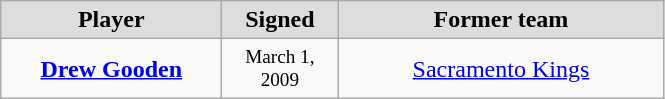<table class="wikitable" style="text-align: center">
<tr align="center" bgcolor="#dddddd">
<td style="width:140px"><strong>Player</strong></td>
<td style="width:70px"><strong>Signed</strong></td>
<td style="width:210px"><strong>Former team</strong></td>
</tr>
<tr style="height:40px">
<td><strong><a href='#'>Drew Gooden</a></strong></td>
<td style="font-size: 80%">March 1, 2009</td>
<td><a href='#'>Sacramento Kings</a></td>
</tr>
</table>
